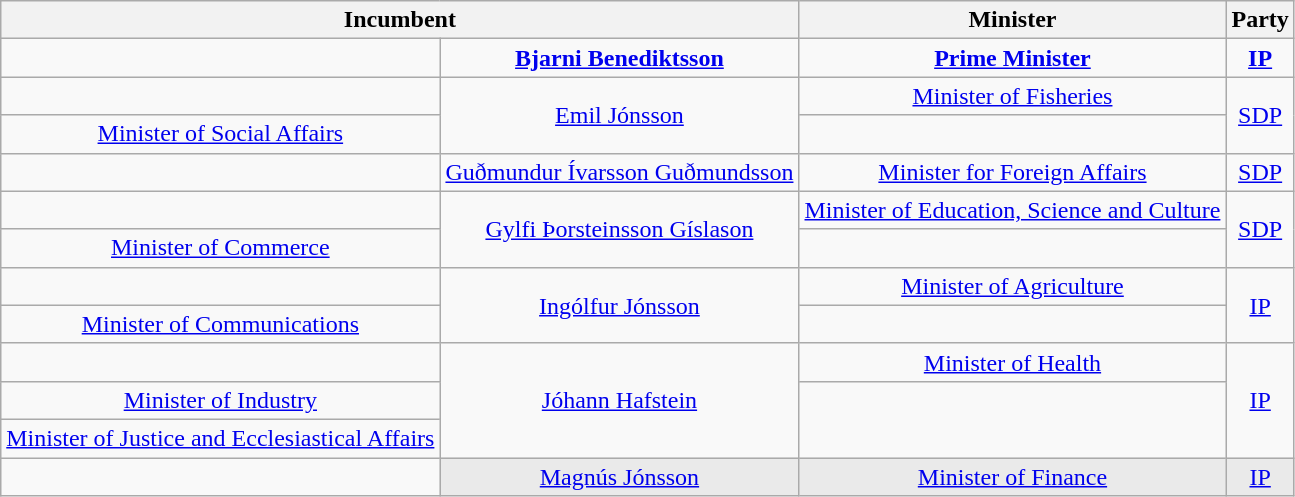<table class="wikitable" style="text-align: center;">
<tr>
<th colspan=2>Incumbent</th>
<th>Minister</th>
<th>Party</th>
</tr>
<tr>
<td></td>
<td><strong><a href='#'>Bjarni Benediktsson</a></strong></td>
<td><strong><a href='#'>Prime Minister</a><br></strong></td>
<td><strong><a href='#'>IP</a></strong></td>
</tr>
<tr>
<td></td>
<td rowspan=2><a href='#'>Emil Jónsson</a></td>
<td><a href='#'>Minister of Fisheries</a><br></td>
<td rowspan=2><a href='#'>SDP</a></td>
</tr>
<tr>
<td><a href='#'>Minister of Social Affairs</a><br></td>
</tr>
<tr>
<td></td>
<td><a href='#'>Guðmundur Ívarsson Guðmundsson</a></td>
<td><a href='#'>Minister for Foreign Affairs</a><br></td>
<td><a href='#'>SDP</a></td>
</tr>
<tr>
<td></td>
<td rowspan=2><a href='#'>Gylfi Þorsteinsson Gíslason</a></td>
<td><a href='#'>Minister of Education, Science and Culture</a><br></td>
<td rowspan=2><a href='#'>SDP</a></td>
</tr>
<tr>
<td><a href='#'>Minister of Commerce</a><br></td>
</tr>
<tr>
<td></td>
<td rowspan=2><a href='#'>Ingólfur Jónsson</a></td>
<td><a href='#'>Minister of Agriculture</a><br></td>
<td rowspan=2><a href='#'>IP</a></td>
</tr>
<tr>
<td><a href='#'>Minister of Communications</a><br></td>
</tr>
<tr>
<td></td>
<td rowspan=3><a href='#'>Jóhann Hafstein</a></td>
<td><a href='#'>Minister of Health</a><br></td>
<td rowspan=3><a href='#'>IP</a></td>
</tr>
<tr>
<td><a href='#'>Minister of Industry</a><br></td>
</tr>
<tr>
<td><a href='#'>Minister of Justice and Ecclesiastical Affairs</a><br></td>
</tr>
<tr>
<td></td>
<td style="background-color: #EAEAEA;"><a href='#'>Magnús Jónsson</a></td>
<td style="background-color: #EAEAEA;"><a href='#'>Minister of Finance</a><br></td>
<td style="background-color: #EAEAEA;"><a href='#'>IP</a></td>
</tr>
</table>
